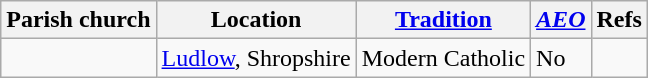<table class="wikitable sortable">
<tr>
<th>Parish church</th>
<th>Location</th>
<th><a href='#'>Tradition</a></th>
<th><em><a href='#'>AEO</a></em></th>
<th>Refs</th>
</tr>
<tr>
<td></td>
<td><a href='#'>Ludlow</a>, Shropshire</td>
<td>Modern Catholic</td>
<td>No</td>
<td></td>
</tr>
</table>
